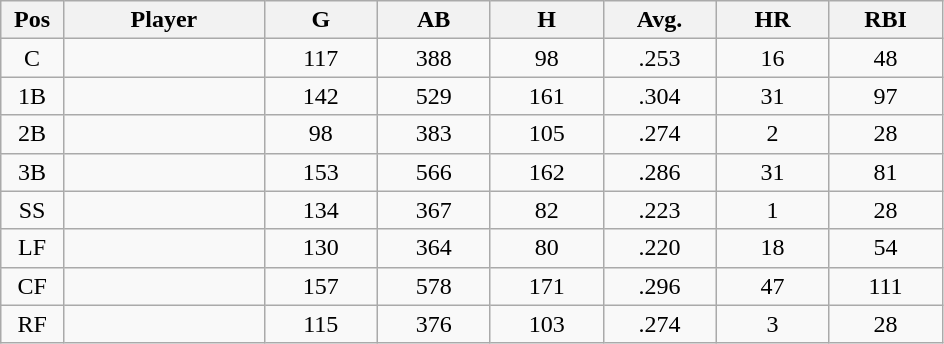<table class="wikitable sortable">
<tr>
<th bgcolor="#DDDDFF" width="5%">Pos</th>
<th bgcolor="#DDDDFF" width="16%">Player</th>
<th bgcolor="#DDDDFF" width="9%">G</th>
<th bgcolor="#DDDDFF" width="9%">AB</th>
<th bgcolor="#DDDDFF" width="9%">H</th>
<th bgcolor="#DDDDFF" width="9%">Avg.</th>
<th bgcolor="#DDDDFF" width="9%">HR</th>
<th bgcolor="#DDDDFF" width="9%">RBI</th>
</tr>
<tr align="center">
<td>C</td>
<td></td>
<td>117</td>
<td>388</td>
<td>98</td>
<td>.253</td>
<td>16</td>
<td>48</td>
</tr>
<tr align="center">
<td>1B</td>
<td></td>
<td>142</td>
<td>529</td>
<td>161</td>
<td>.304</td>
<td>31</td>
<td>97</td>
</tr>
<tr align="center">
<td>2B</td>
<td></td>
<td>98</td>
<td>383</td>
<td>105</td>
<td>.274</td>
<td>2</td>
<td>28</td>
</tr>
<tr align="center">
<td>3B</td>
<td></td>
<td>153</td>
<td>566</td>
<td>162</td>
<td>.286</td>
<td>31</td>
<td>81</td>
</tr>
<tr align="center">
<td>SS</td>
<td></td>
<td>134</td>
<td>367</td>
<td>82</td>
<td>.223</td>
<td>1</td>
<td>28</td>
</tr>
<tr align="center">
<td>LF</td>
<td></td>
<td>130</td>
<td>364</td>
<td>80</td>
<td>.220</td>
<td>18</td>
<td>54</td>
</tr>
<tr align="center">
<td>CF</td>
<td></td>
<td>157</td>
<td>578</td>
<td>171</td>
<td>.296</td>
<td>47</td>
<td>111</td>
</tr>
<tr align="center">
<td>RF</td>
<td></td>
<td>115</td>
<td>376</td>
<td>103</td>
<td>.274</td>
<td>3</td>
<td>28</td>
</tr>
</table>
